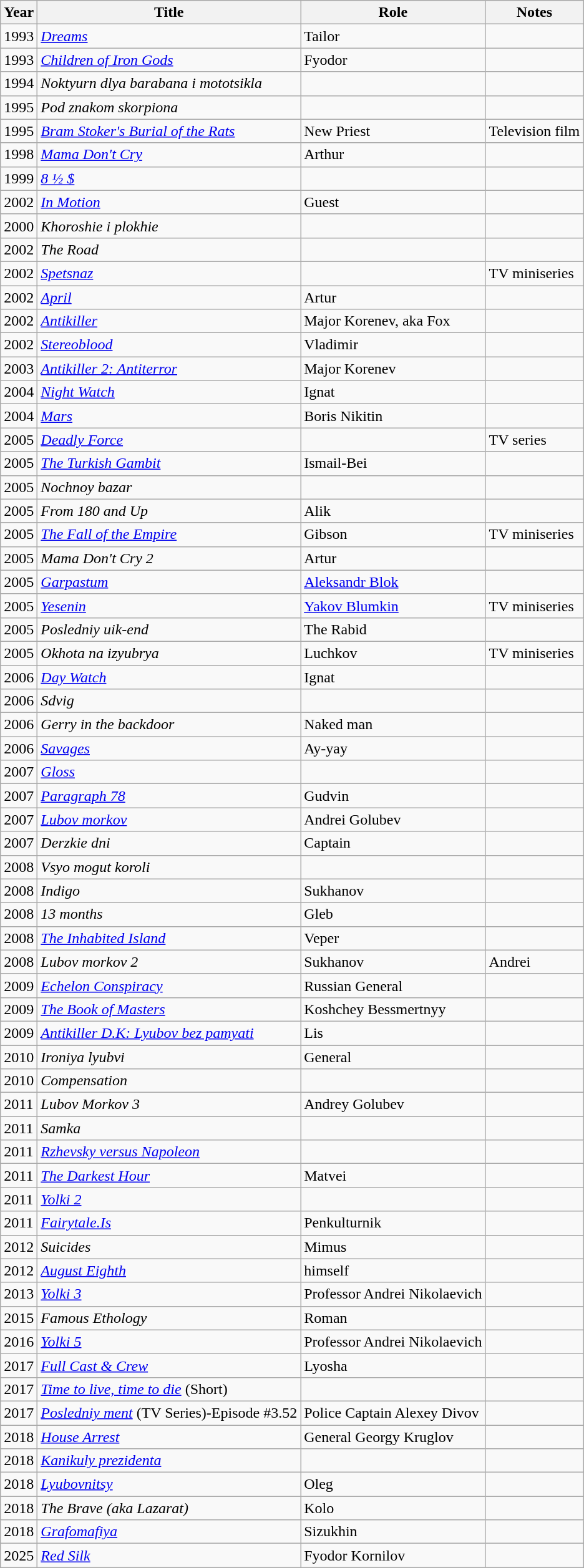<table class="wikitable sortable">
<tr>
<th>Year</th>
<th>Title</th>
<th>Role</th>
<th class=unsortable>Notes</th>
</tr>
<tr>
<td>1993</td>
<td><em><a href='#'>Dreams</a></em></td>
<td>Tailor</td>
<td></td>
</tr>
<tr>
<td>1993</td>
<td><em><a href='#'>Children of Iron Gods</a></em></td>
<td>Fyodor</td>
<td></td>
</tr>
<tr>
<td>1994</td>
<td><em>Noktyurn dlya barabana i mototsikla</em></td>
<td></td>
<td></td>
</tr>
<tr>
<td>1995</td>
<td><em>Pod znakom skorpiona</em></td>
<td></td>
<td></td>
</tr>
<tr>
<td>1995</td>
<td><em><a href='#'>Bram Stoker's Burial of the Rats</a></em></td>
<td>New Priest</td>
<td>Television film</td>
</tr>
<tr>
<td>1998</td>
<td><em><a href='#'>Mama Don't Cry</a></em></td>
<td>Arthur</td>
<td></td>
</tr>
<tr>
<td>1999</td>
<td><em><a href='#'>8 ½ $</a></em></td>
<td></td>
<td></td>
</tr>
<tr>
<td>2002</td>
<td><em><a href='#'>In Motion</a></em></td>
<td>Guest</td>
<td></td>
</tr>
<tr>
<td>2000</td>
<td><em>Khoroshie i plokhie</em></td>
<td></td>
<td></td>
</tr>
<tr>
<td>2002</td>
<td><em>The Road</em></td>
<td></td>
<td></td>
</tr>
<tr>
<td>2002</td>
<td><em><a href='#'>Spetsnaz</a></em></td>
<td></td>
<td>TV miniseries</td>
</tr>
<tr>
<td>2002</td>
<td><em><a href='#'>April</a></em></td>
<td>Artur</td>
<td></td>
</tr>
<tr>
<td>2002</td>
<td><em><a href='#'>Antikiller</a></em></td>
<td>Major Korenev, aka Fox</td>
<td></td>
</tr>
<tr>
<td>2002</td>
<td><em><a href='#'>Stereoblood</a></em></td>
<td>Vladimir</td>
<td></td>
</tr>
<tr>
<td>2003</td>
<td><em><a href='#'>Antikiller 2: Antiterror</a></em></td>
<td>Major Korenev</td>
<td></td>
</tr>
<tr>
<td>2004</td>
<td><em><a href='#'>Night Watch</a></em></td>
<td>Ignat</td>
<td></td>
</tr>
<tr>
<td>2004</td>
<td><em><a href='#'>Mars</a></em></td>
<td>Boris Nikitin</td>
<td></td>
</tr>
<tr>
<td>2005</td>
<td><em><a href='#'>Deadly Force</a></em></td>
<td></td>
<td>TV series</td>
</tr>
<tr>
<td>2005</td>
<td><em><a href='#'>The Turkish Gambit</a></em></td>
<td>Ismail-Bei</td>
<td></td>
</tr>
<tr>
<td>2005</td>
<td><em>Nochnoy bazar</em></td>
<td></td>
<td></td>
</tr>
<tr>
<td>2005</td>
<td><em>From 180 and Up</em></td>
<td>Alik</td>
<td></td>
</tr>
<tr>
<td>2005</td>
<td><em><a href='#'>The Fall of the Empire</a></em></td>
<td>Gibson</td>
<td>TV miniseries</td>
</tr>
<tr>
<td>2005</td>
<td><em>Mama Don't Cry 2</em></td>
<td>Artur</td>
<td></td>
</tr>
<tr>
<td>2005</td>
<td><em><a href='#'>Garpastum</a></em></td>
<td><a href='#'>Aleksandr Blok</a></td>
<td></td>
</tr>
<tr>
<td>2005</td>
<td><em><a href='#'>Yesenin</a></em></td>
<td><a href='#'>Yakov Blumkin</a></td>
<td>TV miniseries</td>
</tr>
<tr>
<td>2005</td>
<td><em>Posledniy uik-end</em></td>
<td>The Rabid</td>
<td></td>
</tr>
<tr>
<td>2005</td>
<td><em>Okhota na izyubrya</em></td>
<td>Luchkov</td>
<td>TV miniseries</td>
</tr>
<tr>
<td>2006</td>
<td><em><a href='#'>Day Watch</a></em></td>
<td>Ignat</td>
<td></td>
</tr>
<tr>
<td>2006</td>
<td><em>Sdvig</em></td>
<td></td>
<td></td>
</tr>
<tr>
<td>2006</td>
<td><em>Gerry in the backdoor</em></td>
<td>Naked man</td>
<td></td>
</tr>
<tr>
<td>2006</td>
<td><em><a href='#'>Savages</a></em></td>
<td>Ay-yay</td>
<td></td>
</tr>
<tr>
<td>2007</td>
<td><em><a href='#'>Gloss</a></em></td>
<td></td>
<td></td>
</tr>
<tr>
<td>2007</td>
<td><em><a href='#'>Paragraph 78</a></em></td>
<td>Gudvin</td>
<td></td>
</tr>
<tr>
<td>2007</td>
<td><em><a href='#'>Lubov morkov</a></em></td>
<td>Andrei Golubev</td>
<td></td>
</tr>
<tr>
<td>2007</td>
<td><em>Derzkie dni</em></td>
<td>Captain</td>
<td></td>
</tr>
<tr>
<td>2008</td>
<td><em>Vsyo mogut koroli</em></td>
<td></td>
<td></td>
</tr>
<tr>
<td>2008</td>
<td><em>Indigo</em></td>
<td>Sukhanov</td>
<td></td>
</tr>
<tr>
<td>2008</td>
<td><em>13 months</em></td>
<td>Gleb</td>
<td></td>
</tr>
<tr>
<td>2008</td>
<td><em><a href='#'>The Inhabited Island</a></em></td>
<td>Veper</td>
<td></td>
</tr>
<tr>
<td>2008</td>
<td><em>Lubov morkov 2</em></td>
<td>Sukhanov</td>
<td>Andrei</td>
</tr>
<tr>
<td>2009</td>
<td><em><a href='#'>Echelon Conspiracy</a></em></td>
<td>Russian General</td>
<td></td>
</tr>
<tr>
<td>2009</td>
<td><em><a href='#'>The Book of Masters</a></em></td>
<td>Koshchey Bessmertnyy</td>
<td></td>
</tr>
<tr>
<td>2009</td>
<td><em><a href='#'>Antikiller D.K: Lyubov bez pamyati</a></em></td>
<td>Lis</td>
<td></td>
</tr>
<tr>
<td>2010</td>
<td><em>Ironiya lyubvi</em></td>
<td>General</td>
<td></td>
</tr>
<tr>
<td>2010</td>
<td><em>Compensation</em></td>
<td></td>
<td></td>
</tr>
<tr>
<td>2011</td>
<td><em>Lubov Morkov 3</em></td>
<td>Andrey Golubev</td>
<td></td>
</tr>
<tr>
<td>2011</td>
<td><em>Samka</em></td>
<td></td>
<td></td>
</tr>
<tr>
<td>2011</td>
<td><em><a href='#'>Rzhevsky versus Napoleon</a></em></td>
<td></td>
</tr>
<tr>
<td>2011</td>
<td><em><a href='#'>The Darkest Hour</a></em></td>
<td>Matvei</td>
<td></td>
</tr>
<tr>
<td>2011</td>
<td><em><a href='#'>Yolki 2</a></em></td>
<td></td>
<td></td>
</tr>
<tr>
<td>2011</td>
<td><em><a href='#'>Fairytale.Is</a></em></td>
<td>Penkulturnik</td>
<td></td>
</tr>
<tr>
<td>2012</td>
<td><em>Suicides</em></td>
<td>Mimus</td>
<td></td>
</tr>
<tr>
<td>2012</td>
<td><em><a href='#'>August Eighth</a></em></td>
<td>himself</td>
<td></td>
</tr>
<tr>
<td>2013</td>
<td><em><a href='#'>Yolki 3</a></em></td>
<td>Professor Andrei Nikolaevich</td>
<td></td>
</tr>
<tr>
<td>2015</td>
<td><em>Famous Ethology</em></td>
<td>Roman</td>
<td></td>
</tr>
<tr>
<td>2016</td>
<td><em><a href='#'>Yolki 5</a></em></td>
<td>Professor Andrei Nikolaevich</td>
<td></td>
</tr>
<tr>
<td>2017</td>
<td><em><a href='#'>Full Cast & Crew</a></em></td>
<td>Lyosha</td>
<td></td>
</tr>
<tr>
<td>2017</td>
<td><em><a href='#'>Time to live, time to die</a></em> (Short)</td>
<td></td>
</tr>
<tr>
<td>2017</td>
<td><em><a href='#'>Posledniy ment</a></em> (TV Series)-Episode #3.52</td>
<td>Police Captain Alexey Divov</td>
<td></td>
</tr>
<tr>
<td>2018</td>
<td><em><a href='#'>House Arrest</a></em></td>
<td>General Georgy Kruglov</td>
<td></td>
</tr>
<tr>
<td>2018</td>
<td><em><a href='#'>Kanikuly prezidenta</a></em></td>
<td></td>
<td></td>
</tr>
<tr>
<td>2018</td>
<td><em><a href='#'>Lyubovnitsy</a></em></td>
<td>Oleg</td>
<td></td>
</tr>
<tr>
<td>2018</td>
<td><em>The Brave (aka Lazarat)</em></td>
<td>Kolo</td>
<td></td>
</tr>
<tr>
<td>2018</td>
<td><em><a href='#'>Grafomafiya</a></em></td>
<td>Sizukhin</td>
<td></td>
</tr>
<tr>
<td>2025</td>
<td><em><a href='#'>Red Silk</a></em></td>
<td>Fyodor Kornilov</td>
<td></td>
</tr>
</table>
